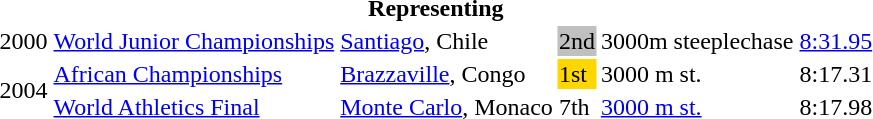<table>
<tr>
<th colspan="6">Representing </th>
</tr>
<tr>
<td>2000</td>
<td><a href='#'>World Junior Championships</a></td>
<td><a href='#'>Santiago</a>, Chile</td>
<td bgcolor=silver>2nd</td>
<td>3000m steeplechase</td>
<td><a href='#'>8:31.95</a></td>
</tr>
<tr>
<td rowspan=2>2004</td>
<td><a href='#'>African Championships</a></td>
<td><a href='#'>Brazzaville</a>, Congo</td>
<td bgcolor="gold">1st</td>
<td>3000 m st.</td>
<td>8:17.31</td>
</tr>
<tr>
<td><a href='#'>World Athletics Final</a></td>
<td><a href='#'>Monte Carlo</a>, Monaco</td>
<td>7th</td>
<td><a href='#'>3000 m st.</a></td>
<td>8:17.98</td>
</tr>
</table>
